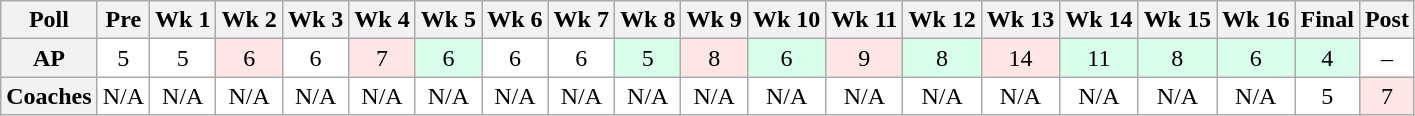<table class="wikitable" style="white-space:nowrap;">
<tr>
<th>Poll</th>
<th>Pre</th>
<th>Wk 1</th>
<th>Wk 2</th>
<th>Wk 3</th>
<th>Wk 4</th>
<th>Wk 5</th>
<th>Wk 6</th>
<th>Wk 7</th>
<th>Wk 8</th>
<th>Wk 9</th>
<th>Wk 10</th>
<th>Wk 11</th>
<th>Wk 12</th>
<th>Wk 13</th>
<th>Wk 14</th>
<th>Wk 15</th>
<th>Wk 16</th>
<th>Final</th>
<th>Post</th>
</tr>
<tr style="text-align:center;">
<th>AP</th>
<td style="background:#FFF;">5</td>
<td style="background:#FFF;">5</td>
<td style="background:#FFE6E6;">6</td>
<td style="background:#FFF;">6</td>
<td style="background:#FFE6E6;">7</td>
<td style="background:#D8FFEB;">6</td>
<td style="background:#FFF;">6</td>
<td style="background:#FFF;">6</td>
<td style="background:#D8FFEB;">5</td>
<td style="background:#FFE6E6;">8</td>
<td style="background:#D8FFEB;">6</td>
<td style="background:#FFE6E6;">9</td>
<td style="background:#D8FFEB;">8</td>
<td style="background:#FFE6E6;">14</td>
<td style="background:#D8FFEB;">11</td>
<td style="background:#D8FFEB;">8</td>
<td style="background:#D8FFEB;">6</td>
<td style="background:#D8FFEB;">4</td>
<td style="background:#FFF;">–</td>
</tr>
<tr style="text-align:center;">
<th>Coaches</th>
<td style="background:#FFF;">N/A</td>
<td style="background:#FFF;">N/A</td>
<td style="background:#FFF;">N/A</td>
<td style="background:#FFF;">N/A</td>
<td style="background:#FFF;">N/A</td>
<td style="background:#FFF;">N/A</td>
<td style="background:#FFF;">N/A</td>
<td style="background:#FFF;">N/A</td>
<td style="background:#FFF;">N/A</td>
<td style="background:#FFF;">N/A</td>
<td style="background:#FFF;">N/A</td>
<td style="background:#FFF;">N/A</td>
<td style="background:#FFF;">N/A</td>
<td style="background:#FFF;">N/A</td>
<td style="background:#FFF;">N/A</td>
<td style="background:#FFF;">N/A</td>
<td style="background:#FFF;">N/A</td>
<td style="background:#FFF;">5</td>
<td style="background:#FFE6E6;">7</td>
</tr>
</table>
